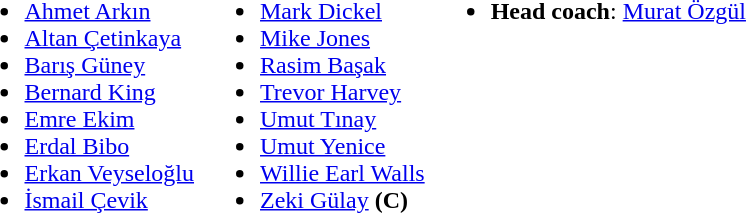<table>
<tr valign="top">
<td><br><ul><li> <a href='#'>Ahmet Arkın</a></li><li> <a href='#'>Altan Çetinkaya</a></li><li> <a href='#'>Barış Güney</a></li><li> <a href='#'>Bernard King</a></li><li> <a href='#'>Emre Ekim</a></li><li> <a href='#'>Erdal Bibo</a></li><li> <a href='#'>Erkan Veyseloğlu</a></li><li> <a href='#'>İsmail Çevik</a></li></ul></td>
<td><br><ul><li>  <a href='#'>Mark Dickel</a></li><li> <a href='#'>Mike Jones</a></li><li>   <a href='#'>Rasim Başak</a></li><li>  <a href='#'>Trevor Harvey</a></li><li> <a href='#'>Umut Tınay</a></li><li> <a href='#'>Umut Yenice</a></li><li> <a href='#'>Willie Earl Walls</a></li><li> <a href='#'>Zeki Gülay</a> <strong>(C)</strong></li></ul></td>
<td><br><ul><li><strong>Head coach</strong>:  <a href='#'>Murat Özgül</a></li></ul></td>
</tr>
</table>
